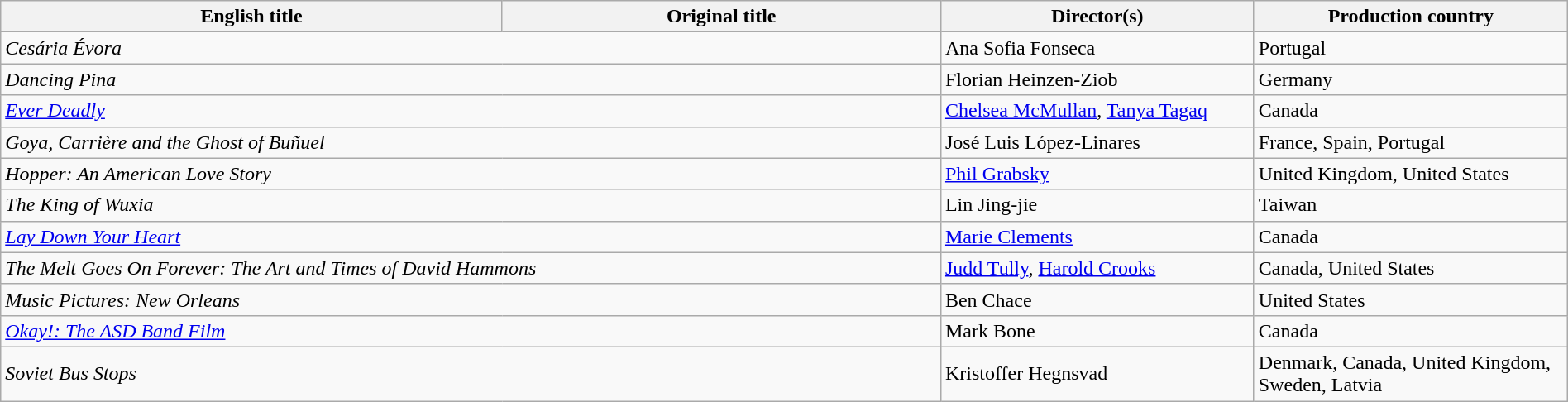<table class="sortable wikitable" width="100%" cellpadding="5">
<tr>
<th scope="col" width="32%">English title</th>
<th scope="col" width="28%">Original title</th>
<th scope="col" width="20%">Director(s)</th>
<th scope="col" width="20%">Production country</th>
</tr>
<tr>
<td colspan=2><em>Cesária Évora</em></td>
<td>Ana Sofia Fonseca</td>
<td>Portugal</td>
</tr>
<tr>
<td colspan=2><em>Dancing Pina</em></td>
<td>Florian Heinzen-Ziob</td>
<td>Germany</td>
</tr>
<tr>
<td colspan=2><em><a href='#'>Ever Deadly</a></em></td>
<td><a href='#'>Chelsea McMullan</a>, <a href='#'>Tanya Tagaq</a></td>
<td>Canada</td>
</tr>
<tr>
<td colspan=2><em>Goya, Carrière and the Ghost of Buñuel</em></td>
<td>José Luis López-Linares</td>
<td>France, Spain, Portugal</td>
</tr>
<tr>
<td colspan=2><em>Hopper: An American Love Story</em></td>
<td><a href='#'>Phil Grabsky</a></td>
<td>United Kingdom, United States</td>
</tr>
<tr>
<td colspan=2><em>The King of Wuxia</em></td>
<td>Lin Jing-jie</td>
<td>Taiwan</td>
</tr>
<tr>
<td colspan=2><em><a href='#'>Lay Down Your Heart</a></em></td>
<td><a href='#'>Marie Clements</a></td>
<td>Canada</td>
</tr>
<tr>
<td colspan=2><em>The Melt Goes On Forever: The Art and Times of David Hammons</em></td>
<td><a href='#'>Judd Tully</a>, <a href='#'>Harold Crooks</a></td>
<td>Canada, United States</td>
</tr>
<tr>
<td colspan=2><em>Music Pictures: New Orleans</em></td>
<td>Ben Chace</td>
<td>United States</td>
</tr>
<tr>
<td colspan=2><em><a href='#'>Okay!: The ASD Band Film</a></em></td>
<td>Mark Bone</td>
<td>Canada</td>
</tr>
<tr>
<td colspan=2><em>Soviet Bus Stops</em></td>
<td>Kristoffer Hegnsvad</td>
<td>Denmark, Canada, United Kingdom, Sweden, Latvia</td>
</tr>
</table>
